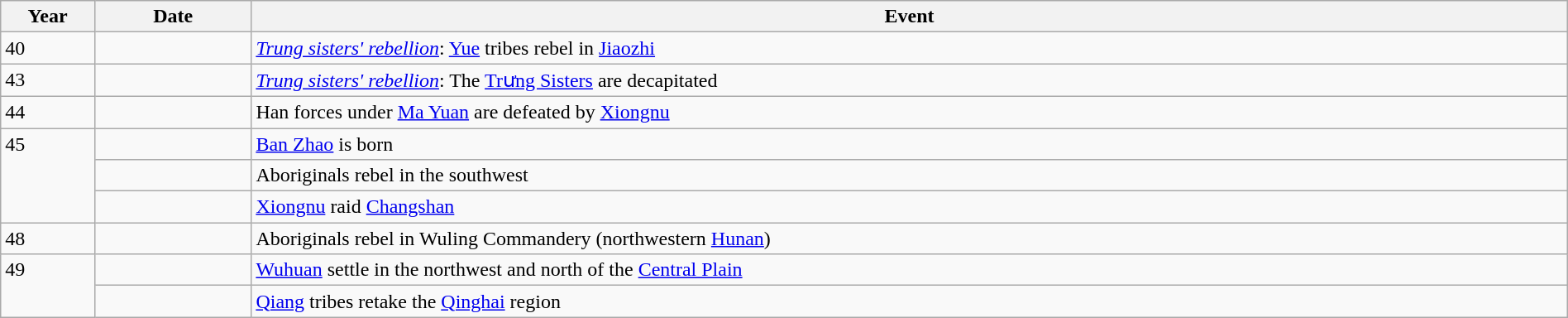<table class="wikitable" style="width:100%;">
<tr>
<th style="width:6%">Year</th>
<th style="width:10%">Date</th>
<th>Event</th>
</tr>
<tr>
<td>40</td>
<td></td>
<td><em><a href='#'>Trung sisters' rebellion</a></em>: <a href='#'>Yue</a> tribes rebel in <a href='#'>Jiaozhi</a></td>
</tr>
<tr>
<td>43</td>
<td></td>
<td><em><a href='#'>Trung sisters' rebellion</a></em>: The <a href='#'>Trưng Sisters</a> are decapitated</td>
</tr>
<tr>
<td>44</td>
<td></td>
<td>Han forces under <a href='#'>Ma Yuan</a> are defeated by <a href='#'>Xiongnu</a></td>
</tr>
<tr>
<td rowspan="3" style="vertical-align:top;">45</td>
<td></td>
<td><a href='#'>Ban Zhao</a> is born</td>
</tr>
<tr>
<td></td>
<td>Aboriginals rebel in the southwest</td>
</tr>
<tr>
<td></td>
<td><a href='#'>Xiongnu</a> raid <a href='#'>Changshan</a></td>
</tr>
<tr>
<td>48</td>
<td></td>
<td>Aboriginals rebel in Wuling Commandery (northwestern <a href='#'>Hunan</a>)</td>
</tr>
<tr>
<td rowspan="2" style="vertical-align:top;">49</td>
<td></td>
<td><a href='#'>Wuhuan</a> settle in the northwest and north of the <a href='#'>Central Plain</a></td>
</tr>
<tr>
<td></td>
<td><a href='#'>Qiang</a> tribes retake the <a href='#'>Qinghai</a> region</td>
</tr>
</table>
